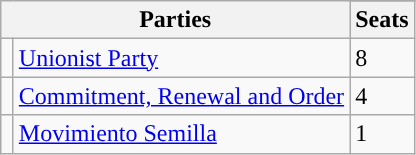<table class="wikitable" style="text-align:left;">
<tr>
<th rowspan="2" colspan="2">Parties</th>
</tr>
<tr>
<th>Seats</th>
</tr>
<tr>
<td width="1"></td>
<td><a href='#'>Unionist Party</a></td>
<td>8</td>
</tr>
<tr>
<td></td>
<td><a href='#'>Commitment, Renewal and Order</a></td>
<td>4</td>
</tr>
<tr>
<td></td>
<td><a href='#'>Movimiento Semilla</a></td>
<td>1</td>
</tr>
</table>
